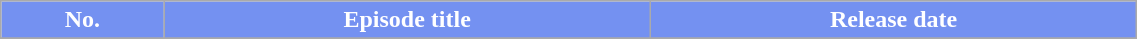<table class="wikitable plainrowheaders" style="width:60%; margin:left;">
<tr>
<th style="color:white; background-color: #7491F1">No.</th>
<th style="color:white; background-color: #7491F1">Episode title</th>
<th style="color:white; background-color: #7491F1">Release date</th>
</tr>
<tr>
</tr>
</table>
